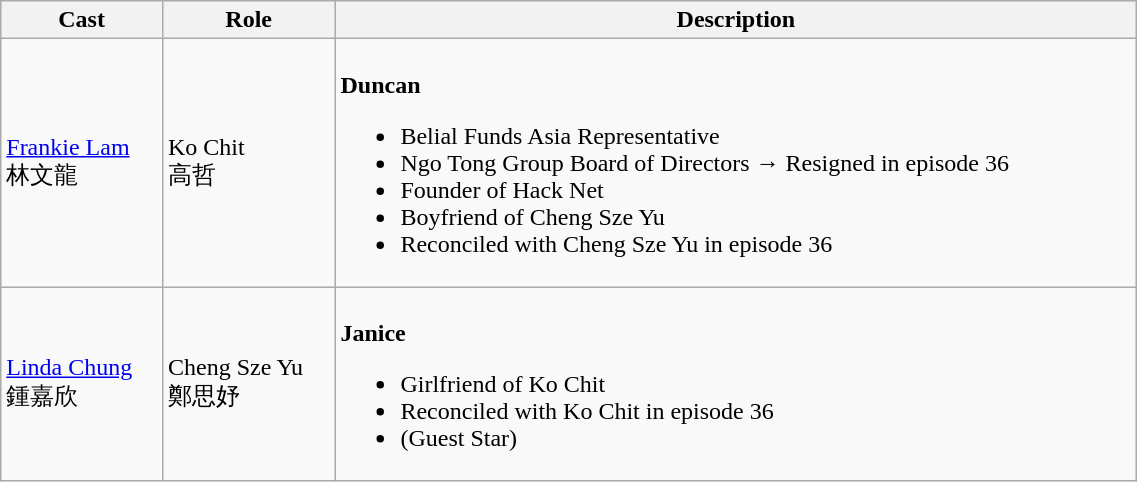<table class="wikitable" width="60%">
<tr>
<th>Cast</th>
<th>Role</th>
<th>Description</th>
</tr>
<tr>
<td><a href='#'>Frankie Lam</a><br>林文龍</td>
<td>Ko Chit <br> 高哲</td>
<td><br><strong>Duncan</strong><ul><li>Belial Funds Asia Representative</li><li>Ngo Tong Group Board of Directors → Resigned in episode 36</li><li>Founder of Hack Net</li><li>Boyfriend of Cheng Sze Yu</li><li>Reconciled with Cheng Sze Yu in episode 36</li></ul></td>
</tr>
<tr>
<td><a href='#'>Linda Chung</a> <br> 鍾嘉欣</td>
<td>Cheng Sze Yu <br> 鄭思妤</td>
<td><br><strong>Janice</strong><ul><li>Girlfriend of Ko Chit</li><li>Reconciled with Ko Chit in episode 36</li><li>(Guest Star)</li></ul></td>
</tr>
</table>
